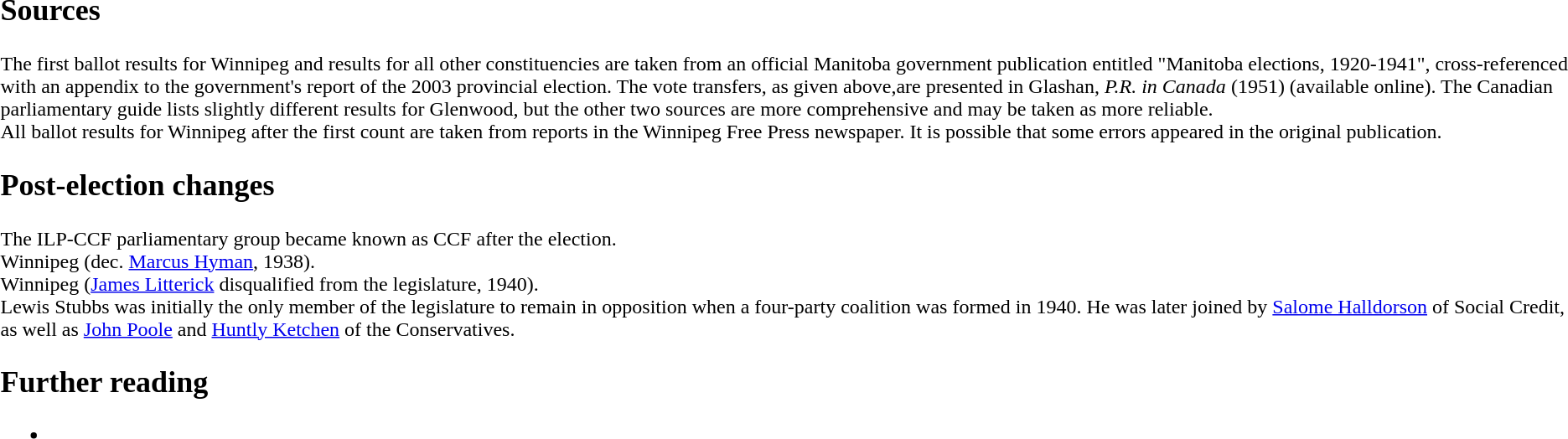<table style="width:100%;">
<tr>
<td><br><br>



















<br><br><h2>Sources</h2>The first ballot results for Winnipeg and results for all other constituencies are taken from an official Manitoba government publication entitled "Manitoba elections, 1920-1941", cross-referenced with an appendix to the government's report of the 2003 provincial election. The vote transfers, as given above,are presented in Glashan, <em>P.R. in Canada</em> (1951) (available online). The Canadian parliamentary guide lists slightly different results for Glenwood, but the other two sources are more comprehensive and may be taken as more reliable.<br>All ballot results for Winnipeg after the first count are taken from reports in the Winnipeg Free Press newspaper. It is possible that some errors appeared in the original publication.<h2>Post-election changes</h2>The ILP-CCF parliamentary group became known as CCF after the election.<br>Winnipeg (dec. <a href='#'>Marcus Hyman</a>, 1938).<br>Winnipeg (<a href='#'>James Litterick</a> disqualified from the legislature, 1940).<br>Lewis Stubbs was initially the only member of the legislature to remain in opposition when a four-party coalition was formed in 1940.  He was later joined by <a href='#'>Salome Halldorson</a> of Social Credit, as well as <a href='#'>John Poole</a> and <a href='#'>Huntly Ketchen</a> of the Conservatives.<h2>Further reading</h2><ul><li></li></ul><br>


</td>
</tr>
</table>
